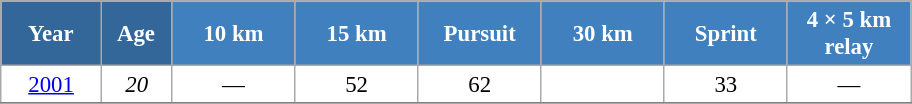<table class="wikitable" style="font-size:95%; text-align:center; border:grey solid 1px; border-collapse:collapse; background:#ffffff;">
<tr>
<th style="background-color:#369; color:white; width:60px;"> Year </th>
<th style="background-color:#369; color:white; width:40px;"> Age </th>
<th style="background-color:#4180be; color:white; width:75px;"> 10 km </th>
<th style="background-color:#4180be; color:white; width:75px;"> 15 km </th>
<th style="background-color:#4180be; color:white; width:75px;"> Pursuit </th>
<th style="background-color:#4180be; color:white; width:75px;"> 30 km </th>
<th style="background-color:#4180be; color:white; width:75px;"> Sprint </th>
<th style="background-color:#4180be; color:white; width:75px;"> 4 × 5 km <br> relay </th>
</tr>
<tr>
<td><a href='#'>2001</a></td>
<td><em>20</em></td>
<td>—</td>
<td>52</td>
<td>62</td>
<td></td>
<td>33</td>
<td>—</td>
</tr>
<tr>
</tr>
</table>
